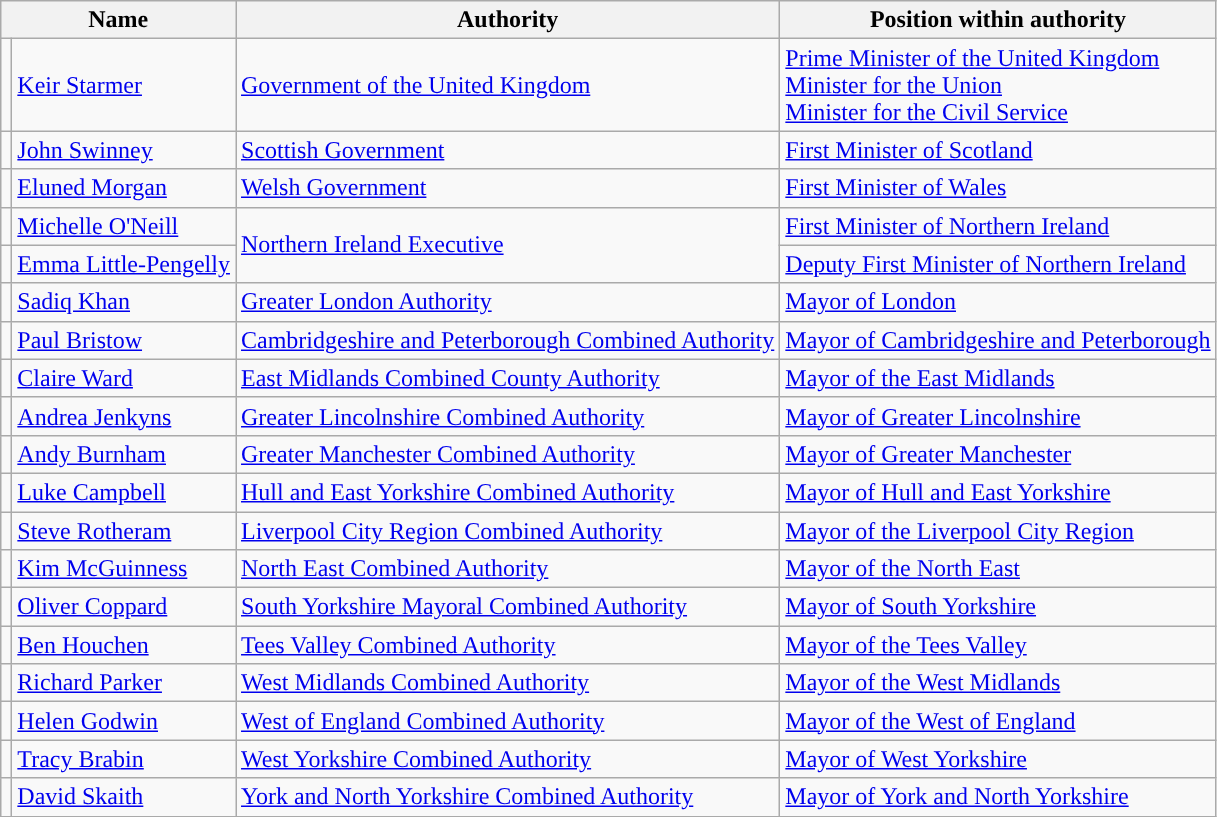<table class="wikitable sortable">
<tr>
<th colspan="2">Name</th>
<th>Authority</th>
<th>Position within authority</th>
</tr>
<tr>
<td style="color:inherit;background:"></td>
<td><a href='#'>Keir Starmer</a></td>
<td><a href='#'>Government of the United Kingdom</a></td>
<td><a href='#'>Prime Minister of the United Kingdom</a><br><a href='#'>Minister for the Union</a><br><a href='#'>Minister for the Civil Service</a></td>
</tr>
<tr>
<td style="color:inherit;background:"></td>
<td><a href='#'>John Swinney</a></td>
<td><a href='#'>Scottish Government</a></td>
<td><a href='#'>First Minister of Scotland</a></td>
</tr>
<tr>
<td style="color:inherit;background:"></td>
<td><a href='#'>Eluned Morgan</a></td>
<td><a href='#'>Welsh Government</a></td>
<td><a href='#'>First Minister of Wales</a></td>
</tr>
<tr>
<td style="color:inherit;background:"></td>
<td><a href='#'>Michelle O'Neill</a></td>
<td rowspan="2"><a href='#'>Northern Ireland Executive</a></td>
<td><a href='#'>First Minister of Northern Ireland</a></td>
</tr>
<tr>
<td style="color:inherit;background:"></td>
<td><a href='#'>Emma Little-Pengelly</a></td>
<td><a href='#'>Deputy First Minister of Northern Ireland</a></td>
</tr>
<tr>
<td style="color:inherit;background:"></td>
<td><a href='#'>Sadiq Khan</a></td>
<td><a href='#'>Greater London Authority</a></td>
<td><a href='#'>Mayor of London</a></td>
</tr>
<tr>
<td style="color:inherit;background:"></td>
<td><a href='#'>Paul Bristow</a></td>
<td><a href='#'>Cambridgeshire and Peterborough Combined Authority</a></td>
<td><a href='#'>Mayor of Cambridgeshire and Peterborough</a></td>
</tr>
<tr>
<td style="color:inherit;background:"></td>
<td><a href='#'>Claire Ward</a></td>
<td><a href='#'>East Midlands Combined County Authority</a></td>
<td><a href='#'>Mayor of the East Midlands</a></td>
</tr>
<tr>
<td style="color:inherit;background:"></td>
<td><a href='#'>Andrea Jenkyns</a></td>
<td><a href='#'>Greater Lincolnshire Combined Authority</a></td>
<td><a href='#'>Mayor of Greater Lincolnshire</a></td>
</tr>
<tr>
<td style="color:inherit;background:"></td>
<td><a href='#'>Andy Burnham</a></td>
<td><a href='#'>Greater Manchester Combined Authority</a></td>
<td><a href='#'>Mayor of Greater Manchester</a></td>
</tr>
<tr>
<td style="color:inherit;background:"></td>
<td><a href='#'>Luke Campbell</a></td>
<td><a href='#'>Hull and East Yorkshire Combined Authority</a></td>
<td><a href='#'>Mayor of Hull and East Yorkshire</a></td>
</tr>
<tr>
<td style="color:inherit;background:"></td>
<td><a href='#'>Steve Rotheram</a></td>
<td><a href='#'>Liverpool City Region Combined Authority</a></td>
<td><a href='#'>Mayor of the Liverpool City Region</a></td>
</tr>
<tr>
<td style="color:inherit;background:"></td>
<td><a href='#'>Kim McGuinness</a></td>
<td><a href='#'>North East Combined Authority</a></td>
<td><a href='#'>Mayor of the North East</a></td>
</tr>
<tr>
<td style="color:inherit;background:"></td>
<td><a href='#'>Oliver Coppard</a></td>
<td><a href='#'>South Yorkshire Mayoral Combined Authority</a></td>
<td><a href='#'>Mayor of South Yorkshire</a></td>
</tr>
<tr>
<td style="color:inherit;background:"></td>
<td><a href='#'>Ben Houchen</a></td>
<td><a href='#'>Tees Valley Combined Authority</a></td>
<td><a href='#'>Mayor of the Tees Valley</a></td>
</tr>
<tr>
<td style="color:inherit;background:"></td>
<td><a href='#'>Richard Parker</a></td>
<td><a href='#'>West Midlands Combined Authority</a></td>
<td><a href='#'>Mayor of the West Midlands</a></td>
</tr>
<tr>
<td style="color:inherit;background:"></td>
<td><a href='#'>Helen Godwin</a></td>
<td><a href='#'>West of England Combined Authority</a></td>
<td><a href='#'>Mayor of the West of England</a></td>
</tr>
<tr>
<td style="color:inherit;background:"></td>
<td><a href='#'>Tracy Brabin</a></td>
<td><a href='#'>West Yorkshire Combined Authority</a></td>
<td><a href='#'>Mayor of West Yorkshire</a></td>
</tr>
<tr>
<td style="color:inherit;background:"></td>
<td><a href='#'>David Skaith</a></td>
<td><a href='#'>York and North Yorkshire Combined Authority</a></td>
<td><a href='#'>Mayor of York and North Yorkshire</a></td>
</tr>
</table>
